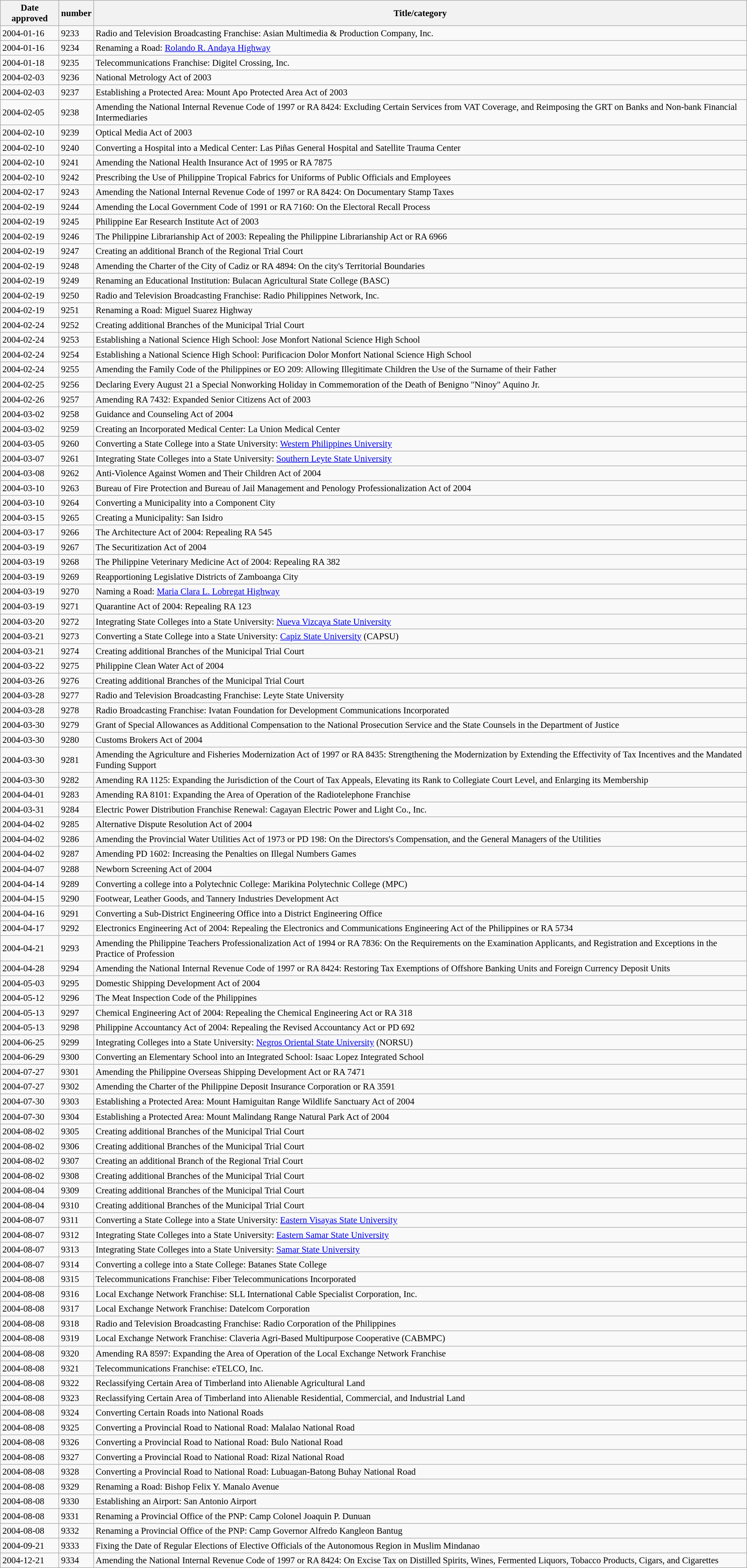<table class="wikitable sortable collapsible collapsed plainrowheaders" style="width: 100%; font-size: 95%">
<tr>
<th scope="col" data-sort-type="isoDate">Date approved</th>
<th scope="col"> number</th>
<th scope="col">Title/category</th>
</tr>
<tr>
<td>2004-01-16</td>
<td>9233</td>
<td>Radio and Television Broadcasting Franchise: Asian Multimedia & Production Company, Inc.</td>
</tr>
<tr>
<td>2004-01-16</td>
<td>9234</td>
<td>Renaming a Road: <a href='#'>Rolando R. Andaya Highway</a></td>
</tr>
<tr>
<td>2004-01-18</td>
<td>9235</td>
<td>Telecommunications Franchise: Digitel Crossing, Inc.</td>
</tr>
<tr>
<td>2004-02-03</td>
<td>9236</td>
<td>National Metrology Act of 2003</td>
</tr>
<tr>
<td>2004-02-03</td>
<td>9237</td>
<td>Establishing a Protected Area: Mount Apo Protected Area Act of 2003</td>
</tr>
<tr>
<td>2004-02-05</td>
<td>9238</td>
<td>Amending the National Internal Revenue Code of 1997 or RA 8424: Excluding Certain Services from VAT Coverage, and Reimposing the GRT on Banks and Non-bank Financial Intermediaries</td>
</tr>
<tr>
<td>2004-02-10</td>
<td>9239</td>
<td>Optical Media Act of 2003</td>
</tr>
<tr>
<td>2004-02-10</td>
<td>9240</td>
<td>Converting a Hospital into a Medical Center: Las Piñas General Hospital and Satellite Trauma Center</td>
</tr>
<tr>
<td>2004-02-10</td>
<td>9241</td>
<td>Amending the National Health Insurance Act of 1995 or RA 7875</td>
</tr>
<tr>
<td>2004-02-10</td>
<td>9242</td>
<td>Prescribing the Use of Philippine Tropical Fabrics for Uniforms of Public Officials and Employees</td>
</tr>
<tr>
<td>2004-02-17</td>
<td>9243</td>
<td>Amending the National Internal Revenue Code of 1997 or RA 8424: On Documentary Stamp Taxes</td>
</tr>
<tr>
<td>2004-02-19</td>
<td>9244</td>
<td>Amending the Local Government Code of 1991 or RA 7160: On the Electoral Recall Process</td>
</tr>
<tr>
<td>2004-02-19</td>
<td>9245</td>
<td>Philippine Ear Research Institute Act of 2003</td>
</tr>
<tr>
<td>2004-02-19</td>
<td>9246</td>
<td>The Philippine Librarianship Act of 2003: Repealing the Philippine Librarianship Act or RA 6966</td>
</tr>
<tr>
<td>2004-02-19</td>
<td>9247</td>
<td>Creating an additional Branch of the Regional Trial Court</td>
</tr>
<tr>
<td>2004-02-19</td>
<td>9248</td>
<td>Amending the Charter of the City of Cadiz or RA 4894: On the city's Territorial Boundaries</td>
</tr>
<tr>
<td>2004-02-19</td>
<td>9249</td>
<td>Renaming an Educational Institution: Bulacan Agricultural State College (BASC)</td>
</tr>
<tr>
<td>2004-02-19</td>
<td>9250</td>
<td>Radio and Television Broadcasting Franchise: Radio Philippines Network, Inc.</td>
</tr>
<tr>
<td>2004-02-19</td>
<td>9251</td>
<td>Renaming a Road: Miguel Suarez Highway</td>
</tr>
<tr>
<td>2004-02-24</td>
<td>9252</td>
<td>Creating additional Branches of the Municipal Trial Court</td>
</tr>
<tr>
<td>2004-02-24</td>
<td>9253</td>
<td>Establishing a National Science High School: Jose Monfort National Science High School</td>
</tr>
<tr>
<td>2004-02-24</td>
<td>9254</td>
<td>Establishing a National Science High School: Purificacion Dolor Monfort National Science High School</td>
</tr>
<tr>
<td>2004-02-24</td>
<td>9255</td>
<td>Amending the Family Code of the Philippines or EO 209: Allowing Illegitimate Children the Use of the Surname of their Father</td>
</tr>
<tr>
<td>2004-02-25</td>
<td>9256</td>
<td>Declaring Every August 21 a Special Nonworking Holiday in Commemoration of the Death of Benigno "Ninoy" Aquino Jr.</td>
</tr>
<tr>
<td>2004-02-26</td>
<td>9257</td>
<td>Amending RA 7432: Expanded Senior Citizens Act of 2003</td>
</tr>
<tr>
<td>2004-03-02</td>
<td>9258</td>
<td>Guidance and Counseling Act of 2004</td>
</tr>
<tr>
<td>2004-03-02</td>
<td>9259</td>
<td>Creating an Incorporated Medical Center: La Union Medical Center</td>
</tr>
<tr>
<td>2004-03-05</td>
<td>9260</td>
<td>Converting a State College into a State University: <a href='#'>Western Philippines University</a></td>
</tr>
<tr>
<td>2004-03-07</td>
<td>9261</td>
<td>Integrating State Colleges into a State University: <a href='#'>Southern Leyte State University</a></td>
</tr>
<tr>
<td>2004-03-08</td>
<td>9262</td>
<td>Anti-Violence Against Women and Their Children Act of 2004</td>
</tr>
<tr>
<td>2004-03-10</td>
<td>9263</td>
<td>Bureau of Fire Protection and Bureau of Jail Management and Penology Professionalization Act of 2004</td>
</tr>
<tr>
<td>2004-03-10</td>
<td>9264</td>
<td>Converting a Municipality into a Component City</td>
</tr>
<tr>
<td>2004-03-15</td>
<td>9265</td>
<td>Creating a Municipality: San Isidro</td>
</tr>
<tr>
<td>2004-03-17</td>
<td>9266</td>
<td>The Architecture Act of 2004: Repealing RA 545</td>
</tr>
<tr>
<td>2004-03-19</td>
<td>9267</td>
<td>The Securitization Act of 2004</td>
</tr>
<tr>
<td>2004-03-19</td>
<td>9268</td>
<td>The Philippine Veterinary Medicine Act of 2004: Repealing RA 382</td>
</tr>
<tr>
<td>2004-03-19</td>
<td>9269</td>
<td>Reapportioning Legislative Districts of Zamboanga City</td>
</tr>
<tr>
<td>2004-03-19</td>
<td>9270</td>
<td>Naming a Road: <a href='#'>Maria Clara L. Lobregat Highway</a></td>
</tr>
<tr>
<td>2004-03-19</td>
<td>9271</td>
<td>Quarantine Act of 2004: Repealing RA 123</td>
</tr>
<tr>
<td>2004-03-20</td>
<td>9272</td>
<td>Integrating State Colleges into a State University: <a href='#'>Nueva Vizcaya State University</a></td>
</tr>
<tr>
<td>2004-03-21</td>
<td>9273</td>
<td>Converting a State College into a State University: <a href='#'>Capiz State University</a> (CAPSU)</td>
</tr>
<tr>
<td>2004-03-21</td>
<td>9274</td>
<td>Creating additional Branches of the Municipal Trial Court</td>
</tr>
<tr>
<td>2004-03-22</td>
<td>9275</td>
<td>Philippine Clean Water Act of 2004</td>
</tr>
<tr>
<td>2004-03-26</td>
<td>9276</td>
<td>Creating additional Branches of the Municipal Trial Court</td>
</tr>
<tr>
<td>2004-03-28</td>
<td>9277</td>
<td>Radio and Television Broadcasting Franchise: Leyte State University</td>
</tr>
<tr>
<td>2004-03-28</td>
<td>9278</td>
<td>Radio Broadcasting Franchise: Ivatan Foundation for Development Communications Incorporated</td>
</tr>
<tr>
<td>2004-03-30</td>
<td>9279</td>
<td>Grant of Special Allowances as Additional Compensation to the National Prosecution Service and the State Counsels in the Department of Justice</td>
</tr>
<tr>
<td>2004-03-30</td>
<td>9280</td>
<td>Customs Brokers Act of 2004</td>
</tr>
<tr>
<td>2004-03-30</td>
<td>9281</td>
<td>Amending the Agriculture and Fisheries Modernization Act of 1997 or RA 8435: Strengthening the Modernization by Extending the Effectivity of Tax Incentives and the Mandated Funding Support</td>
</tr>
<tr>
<td>2004-03-30</td>
<td>9282</td>
<td>Amending RA 1125: Expanding the Jurisdiction of the Court of Tax Appeals, Elevating its Rank to Collegiate Court Level, and Enlarging its Membership</td>
</tr>
<tr>
<td>2004-04-01</td>
<td>9283</td>
<td>Amending RA 8101: Expanding the Area of Operation of the Radiotelephone Franchise</td>
</tr>
<tr>
<td>2004-03-31</td>
<td>9284</td>
<td>Electric Power Distribution Franchise Renewal: Cagayan Electric Power and Light Co., Inc.</td>
</tr>
<tr>
<td>2004-04-02</td>
<td>9285</td>
<td>Alternative Dispute Resolution Act of 2004</td>
</tr>
<tr>
<td>2004-04-02</td>
<td>9286</td>
<td>Amending the Provincial Water Utilities Act of 1973 or PD 198: On the Directors's Compensation, and the General Managers of the Utilities</td>
</tr>
<tr>
<td>2004-04-02</td>
<td>9287</td>
<td>Amending PD 1602: Increasing the Penalties on Illegal Numbers Games</td>
</tr>
<tr>
<td>2004-04-07</td>
<td>9288</td>
<td>Newborn Screening Act of 2004</td>
</tr>
<tr>
<td>2004-04-14</td>
<td>9289</td>
<td>Converting a college into a Polytechnic College: Marikina Polytechnic College (MPC)</td>
</tr>
<tr>
<td>2004-04-15</td>
<td>9290</td>
<td>Footwear, Leather Goods, and Tannery Industries Development Act</td>
</tr>
<tr>
<td>2004-04-16</td>
<td>9291</td>
<td>Converting a Sub-District Engineering Office into a District Engineering Office</td>
</tr>
<tr>
<td>2004-04-17</td>
<td>9292</td>
<td>Electronics Engineering Act of 2004: Repealing the Electronics and Communications Engineering Act of the Philippines or RA 5734</td>
</tr>
<tr>
<td>2004-04-21</td>
<td>9293</td>
<td>Amending the Philippine Teachers Professionalization Act of 1994 or RA 7836: On the Requirements on the Examination Applicants, and Registration and Exceptions in the Practice of Profession</td>
</tr>
<tr>
<td>2004-04-28</td>
<td>9294</td>
<td>Amending the National Internal Revenue Code of 1997 or RA 8424: Restoring Tax Exemptions of Offshore Banking Units and Foreign Currency Deposit Units</td>
</tr>
<tr>
<td>2004-05-03</td>
<td>9295</td>
<td>Domestic Shipping Development Act of 2004</td>
</tr>
<tr>
<td>2004-05-12</td>
<td>9296</td>
<td>The Meat Inspection Code of the Philippines</td>
</tr>
<tr>
<td>2004-05-13</td>
<td>9297</td>
<td>Chemical Engineering Act of 2004: Repealing the Chemical Engineering Act or RA 318</td>
</tr>
<tr>
<td>2004-05-13</td>
<td>9298</td>
<td>Philippine Accountancy Act of 2004: Repealing the Revised Accountancy Act or PD 692</td>
</tr>
<tr>
<td>2004-06-25</td>
<td>9299</td>
<td>Integrating Colleges into a State University: <a href='#'>Negros Oriental State University</a> (NORSU)</td>
</tr>
<tr>
<td>2004-06-29</td>
<td>9300</td>
<td>Converting an Elementary School into an Integrated School:  Isaac Lopez Integrated School</td>
</tr>
<tr>
<td>2004-07-27</td>
<td>9301</td>
<td>Amending the Philippine Overseas Shipping Development Act or RA 7471</td>
</tr>
<tr>
<td>2004-07-27</td>
<td>9302</td>
<td>Amending the Charter of the Philippine Deposit Insurance Corporation or RA 3591</td>
</tr>
<tr>
<td>2004-07-30</td>
<td>9303</td>
<td>Establishing a Protected Area: Mount Hamiguitan Range Wildlife Sanctuary Act of 2004</td>
</tr>
<tr>
<td>2004-07-30</td>
<td>9304</td>
<td>Establishing a Protected Area: Mount Malindang Range Natural Park Act of 2004</td>
</tr>
<tr>
<td>2004-08-02</td>
<td>9305</td>
<td>Creating additional Branches of the Municipal Trial Court</td>
</tr>
<tr>
<td>2004-08-02</td>
<td>9306</td>
<td>Creating additional Branches of the Municipal Trial Court</td>
</tr>
<tr>
<td>2004-08-02</td>
<td>9307</td>
<td>Creating an additional Branch of the Regional Trial Court</td>
</tr>
<tr>
<td>2004-08-02</td>
<td>9308</td>
<td>Creating additional Branches of the Municipal Trial Court</td>
</tr>
<tr>
<td>2004-08-04</td>
<td>9309</td>
<td>Creating additional Branches of the Municipal Trial Court</td>
</tr>
<tr>
<td>2004-08-04</td>
<td>9310</td>
<td>Creating additional Branches of the Municipal Trial Court</td>
</tr>
<tr>
<td>2004-08-07</td>
<td>9311</td>
<td>Converting a State College into a State University: <a href='#'>Eastern Visayas State University</a></td>
</tr>
<tr>
<td>2004-08-07</td>
<td>9312</td>
<td>Integrating State Colleges into a State University: <a href='#'>Eastern Samar State University</a></td>
</tr>
<tr>
<td>2004-08-07</td>
<td>9313</td>
<td>Integrating State Colleges into a State University: <a href='#'>Samar State University</a></td>
</tr>
<tr>
<td>2004-08-07</td>
<td>9314</td>
<td>Converting a college into a State College: Batanes State College</td>
</tr>
<tr>
<td>2004-08-08</td>
<td>9315</td>
<td>Telecommunications Franchise: Fiber Telecommunications Incorporated</td>
</tr>
<tr>
<td>2004-08-08</td>
<td>9316</td>
<td>Local Exchange Network Franchise: SLL International Cable Specialist Corporation, Inc.</td>
</tr>
<tr>
<td>2004-08-08</td>
<td>9317</td>
<td>Local Exchange Network Franchise: Datelcom Corporation</td>
</tr>
<tr>
<td>2004-08-08</td>
<td>9318</td>
<td>Radio and Television Broadcasting Franchise: Radio Corporation of the Philippines</td>
</tr>
<tr>
<td>2004-08-08</td>
<td>9319</td>
<td>Local Exchange Network Franchise: Claveria Agri-Based Multipurpose Cooperative (CABMPC)</td>
</tr>
<tr>
<td>2004-08-08</td>
<td>9320</td>
<td>Amending RA 8597: Expanding the Area of Operation of the Local Exchange Network Franchise</td>
</tr>
<tr>
<td>2004-08-08</td>
<td>9321</td>
<td>Telecommunications Franchise: eTELCO, Inc.</td>
</tr>
<tr>
<td>2004-08-08</td>
<td>9322</td>
<td>Reclassifying Certain Area of Timberland into Alienable Agricultural Land</td>
</tr>
<tr>
<td>2004-08-08</td>
<td>9323</td>
<td>Reclassifying Certain Area of Timberland into Alienable Residential, Commercial, and Industrial Land</td>
</tr>
<tr>
<td>2004-08-08</td>
<td>9324</td>
<td>Converting Certain Roads into National Roads</td>
</tr>
<tr>
<td>2004-08-08</td>
<td>9325</td>
<td>Converting a Provincial Road to National Road: Malalao National Road</td>
</tr>
<tr>
<td>2004-08-08</td>
<td>9326</td>
<td>Converting a Provincial Road to National Road: Bulo National Road</td>
</tr>
<tr>
<td>2004-08-08</td>
<td>9327</td>
<td>Converting a Provincial Road to National Road: Rizal National Road</td>
</tr>
<tr>
<td>2004-08-08</td>
<td>9328</td>
<td>Converting a Provincial Road to National Road: Lubuagan-Batong Buhay National Road</td>
</tr>
<tr>
<td>2004-08-08</td>
<td>9329</td>
<td>Renaming a Road: Bishop Felix Y. Manalo Avenue</td>
</tr>
<tr>
<td>2004-08-08</td>
<td>9330</td>
<td>Establishing an Airport: San Antonio Airport</td>
</tr>
<tr>
<td>2004-08-08</td>
<td>9331</td>
<td>Renaming a Provincial Office of the PNP: Camp Colonel Joaquin P. Dunuan</td>
</tr>
<tr>
<td>2004-08-08</td>
<td>9332</td>
<td>Renaming a Provincial Office of the PNP: Camp Governor Alfredo Kangleon Bantug</td>
</tr>
<tr>
<td>2004-09-21</td>
<td>9333</td>
<td>Fixing the Date of Regular Elections of Elective Officials of the Autonomous Region in Muslim Mindanao</td>
</tr>
<tr>
<td>2004-12-21</td>
<td>9334</td>
<td>Amending the National Internal Revenue Code of 1997 or RA 8424: On Excise Tax on Distilled Spirits, Wines, Fermented Liquors, Tobacco Products, Cigars, and Cigarettes</td>
</tr>
</table>
